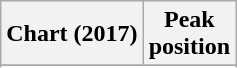<table class="wikitable sortable">
<tr>
<th scope="col">Chart (2017)</th>
<th scope="col">Peak<br>position</th>
</tr>
<tr>
</tr>
<tr>
</tr>
<tr>
</tr>
<tr>
</tr>
</table>
